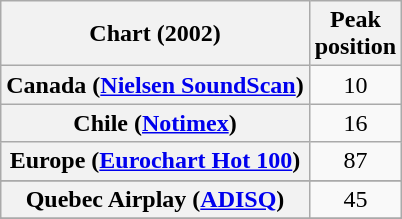<table class="wikitable plainrowheaders sortable">
<tr>
<th>Chart (2002)</th>
<th>Peak<br>position</th>
</tr>
<tr>
<th scope="row">Canada (<a href='#'>Nielsen SoundScan</a>)</th>
<td align="center">10</td>
</tr>
<tr>
<th scope="row">Chile (<a href='#'>Notimex</a>)</th>
<td align="center">16</td>
</tr>
<tr>
<th scope="row">Europe (<a href='#'>Eurochart Hot 100</a>)</th>
<td align="center">87</td>
</tr>
<tr>
</tr>
<tr>
</tr>
<tr>
<th scope="row">Quebec Airplay (<a href='#'>ADISQ</a>)</th>
<td align="center">45</td>
</tr>
<tr>
</tr>
<tr>
</tr>
<tr>
</tr>
<tr>
</tr>
<tr>
</tr>
<tr>
</tr>
<tr>
</tr>
</table>
